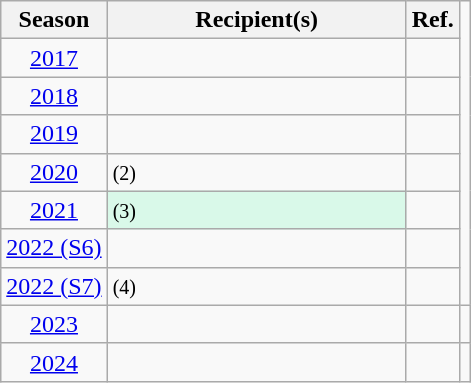<table class="wikitable sortable" style=text-align:center>
<tr>
<th>Season</th>
<th style=width:12em>Recipient(s)</th>
<th class=unsortable>Ref.</th>
</tr>
<tr>
<td><a href='#'>2017</a></td>
<td style="text-align:left"></td>
<td></td>
</tr>
<tr>
<td><a href='#'>2018</a></td>
<td style="text-align:left"><strong></strong></td>
<td></td>
</tr>
<tr>
<td><a href='#'>2019</a></td>
<td style="text-align:left"><strong></strong></td>
<td></td>
</tr>
<tr>
<td><a href='#'>2020</a></td>
<td style="text-align:left"><strong></strong> <small>(2)</small></td>
<td></td>
</tr>
<tr>
<td><a href='#'>2021</a></td>
<td style="text-align:left; background:#D9F9E9"><strong></strong> <small>(3)</small></td>
<td></td>
</tr>
<tr>
<td><a href='#'>2022 (S6)</a></td>
<td style="text-align:left"><strong></strong></td>
<td></td>
</tr>
<tr>
<td><a href='#'>2022 (S7)</a></td>
<td style="text-align:left"><strong></strong> <small>(4)</small></td>
<td></td>
</tr>
<tr>
<td><a href='#'>2023</a></td>
<td style="text-align:left"><strong></strong></td>
<td></td>
<td></td>
</tr>
<tr>
<td><a href='#'>2024</a></td>
<td style="text-align:left"><strong></strong></td>
<td></td>
<td></td>
</tr>
</table>
